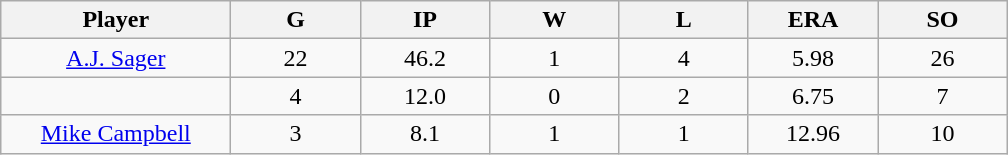<table class="wikitable sortable">
<tr>
<th bgcolor="#DDDDFF" width="16%">Player</th>
<th bgcolor="#DDDDFF" width="9%">G</th>
<th bgcolor="#DDDDFF" width="9%">IP</th>
<th bgcolor="#DDDDFF" width="9%">W</th>
<th bgcolor="#DDDDFF" width="9%">L</th>
<th bgcolor="#DDDDFF" width="9%">ERA</th>
<th bgcolor="#DDDDFF" width="9%">SO</th>
</tr>
<tr align="center">
<td><a href='#'>A.J. Sager</a></td>
<td>22</td>
<td>46.2</td>
<td>1</td>
<td>4</td>
<td>5.98</td>
<td>26</td>
</tr>
<tr align=center>
<td></td>
<td>4</td>
<td>12.0</td>
<td>0</td>
<td>2</td>
<td>6.75</td>
<td>7</td>
</tr>
<tr align="center">
<td><a href='#'>Mike Campbell</a></td>
<td>3</td>
<td>8.1</td>
<td>1</td>
<td>1</td>
<td>12.96</td>
<td>10</td>
</tr>
</table>
